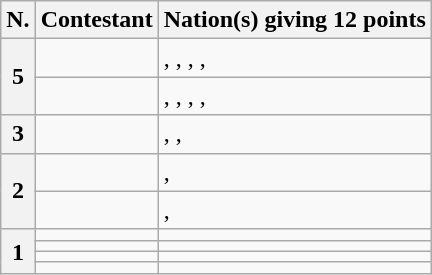<table class="wikitable plainrowheaders">
<tr>
<th scope="col">N.</th>
<th scope="col">Contestant</th>
<th scope="col">Nation(s) giving 12 points</th>
</tr>
<tr>
<th scope="row" rowspan="2">5</th>
<td></td>
<td>, , , , </td>
</tr>
<tr>
<td></td>
<td>, , , , </td>
</tr>
<tr>
<th scope="row">3</th>
<td></td>
<td>, , </td>
</tr>
<tr>
<th scope="row" rowspan="2">2</th>
<td></td>
<td>, </td>
</tr>
<tr>
<td></td>
<td>, </td>
</tr>
<tr>
<th scope="row" rowspan="4">1</th>
<td></td>
<td></td>
</tr>
<tr>
<td></td>
<td></td>
</tr>
<tr>
<td></td>
<td></td>
</tr>
<tr>
<td></td>
<td></td>
</tr>
</table>
